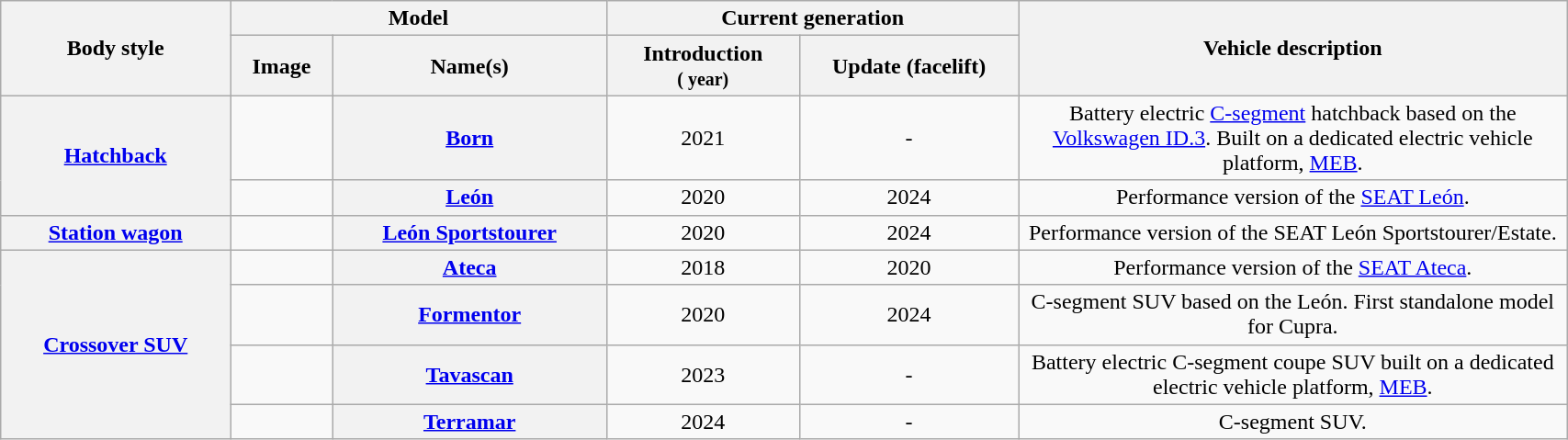<table class="wikitable sortable" style="text-align: center; width: 90%">
<tr>
<th rowspan="2">Body style</th>
<th colspan="2">Model</th>
<th colspan="2">Current generation</th>
<th rowspan="2" width="35%" class="unsortable">Vehicle description</th>
</tr>
<tr>
<th class="unsortable">Image</th>
<th>Name(s)</th>
<th>Introduction<br><small>( year)</small></th>
<th width="14%">Update (facelift)</th>
</tr>
<tr>
<th rowspan="2"><a href='#'>Hatchback</a></th>
<td></td>
<th scope="row"><a href='#'>Born</a></th>
<td>2021</td>
<td>-</td>
<td>Battery electric <a href='#'>C-segment</a> hatchback based on the <a href='#'>Volkswagen ID.3</a>. Built on a dedicated electric vehicle platform, <a href='#'>MEB</a>.</td>
</tr>
<tr>
<td></td>
<th scope="row"><a href='#'>León</a></th>
<td>2020</td>
<td>2024</td>
<td>Performance version of the <a href='#'>SEAT León</a>.</td>
</tr>
<tr>
<th><a href='#'>Station wagon</a></th>
<td></td>
<th scope="row"><a href='#'>León Sportstourer</a></th>
<td>2020</td>
<td>2024</td>
<td>Performance version of the SEAT León Sportstourer/Estate.</td>
</tr>
<tr>
<th rowspan="4"><a href='#'>Crossover SUV</a></th>
<td></td>
<th scope="row"><a href='#'>Ateca</a></th>
<td>2018</td>
<td>2020</td>
<td>Performance version of the <a href='#'>SEAT Ateca</a>.</td>
</tr>
<tr>
<td></td>
<th scope="row"><a href='#'>Formentor</a></th>
<td>2020</td>
<td>2024</td>
<td>C-segment SUV based on the León. First standalone model for Cupra.</td>
</tr>
<tr>
<td></td>
<th scope="row"><a href='#'>Tavascan</a></th>
<td>2023</td>
<td>-</td>
<td>Battery electric C-segment coupe SUV built on a dedicated electric vehicle platform, <a href='#'>MEB</a>.</td>
</tr>
<tr>
<td></td>
<th scope="row"><a href='#'>Terramar</a></th>
<td>2024</td>
<td>-</td>
<td>C-segment SUV.</td>
</tr>
</table>
